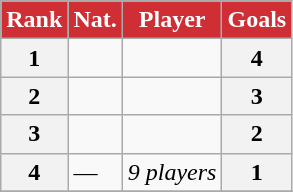<table class="wikitable sortable" style="text-align: left;">
<tr>
<th style="background:#d02e35; color:#fff;">Rank</th>
<th style="background:#d02e35; color:#fff;">Nat.</th>
<th style="background:#d02e35; color:#fff;">Player</th>
<th style="background:#d02e35; color:#fff;">Goals</th>
</tr>
<tr>
<th>1</th>
<td></td>
<td></td>
<th>4</th>
</tr>
<tr>
<th>2</th>
<td></td>
<td></td>
<th>3</th>
</tr>
<tr>
<th>3</th>
<td></td>
<td></td>
<th>2</th>
</tr>
<tr>
<th>4</th>
<td>—</td>
<td><em>9 players</em></td>
<th>1</th>
</tr>
<tr>
</tr>
</table>
